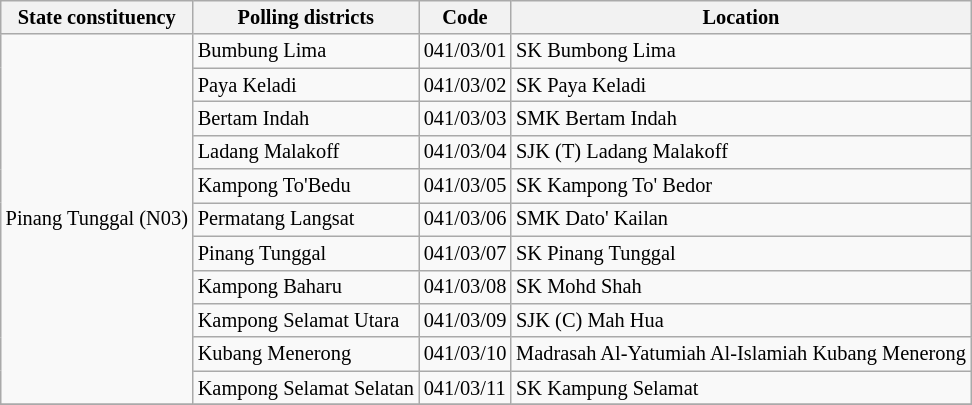<table class="wikitable sortable mw-collapsible" style="white-space:nowrap;font-size:85%">
<tr>
<th>State constituency</th>
<th>Polling districts</th>
<th>Code</th>
<th>Location</th>
</tr>
<tr>
<td rowspan="11">Pinang Tunggal (N03)</td>
<td>Bumbung Lima</td>
<td>041/03/01</td>
<td>SK Bumbong Lima</td>
</tr>
<tr>
<td>Paya Keladi</td>
<td>041/03/02</td>
<td>SK Paya Keladi</td>
</tr>
<tr>
<td>Bertam Indah</td>
<td>041/03/03</td>
<td>SMK Bertam Indah</td>
</tr>
<tr>
<td>Ladang Malakoff</td>
<td>041/03/04</td>
<td>SJK (T) Ladang Malakoff</td>
</tr>
<tr>
<td>Kampong To'Bedu</td>
<td>041/03/05</td>
<td>SK Kampong To' Bedor</td>
</tr>
<tr>
<td>Permatang Langsat</td>
<td>041/03/06</td>
<td>SMK Dato' Kailan</td>
</tr>
<tr>
<td>Pinang Tunggal</td>
<td>041/03/07</td>
<td>SK Pinang Tunggal</td>
</tr>
<tr>
<td>Kampong Baharu</td>
<td>041/03/08</td>
<td>SK Mohd Shah</td>
</tr>
<tr>
<td>Kampong Selamat Utara</td>
<td>041/03/09</td>
<td>SJK (C) Mah Hua</td>
</tr>
<tr>
<td>Kubang Menerong</td>
<td>041/03/10</td>
<td>Madrasah Al-Yatumiah Al-Islamiah Kubang Menerong</td>
</tr>
<tr>
<td>Kampong Selamat Selatan</td>
<td>041/03/11</td>
<td>SK Kampung Selamat</td>
</tr>
<tr>
</tr>
</table>
